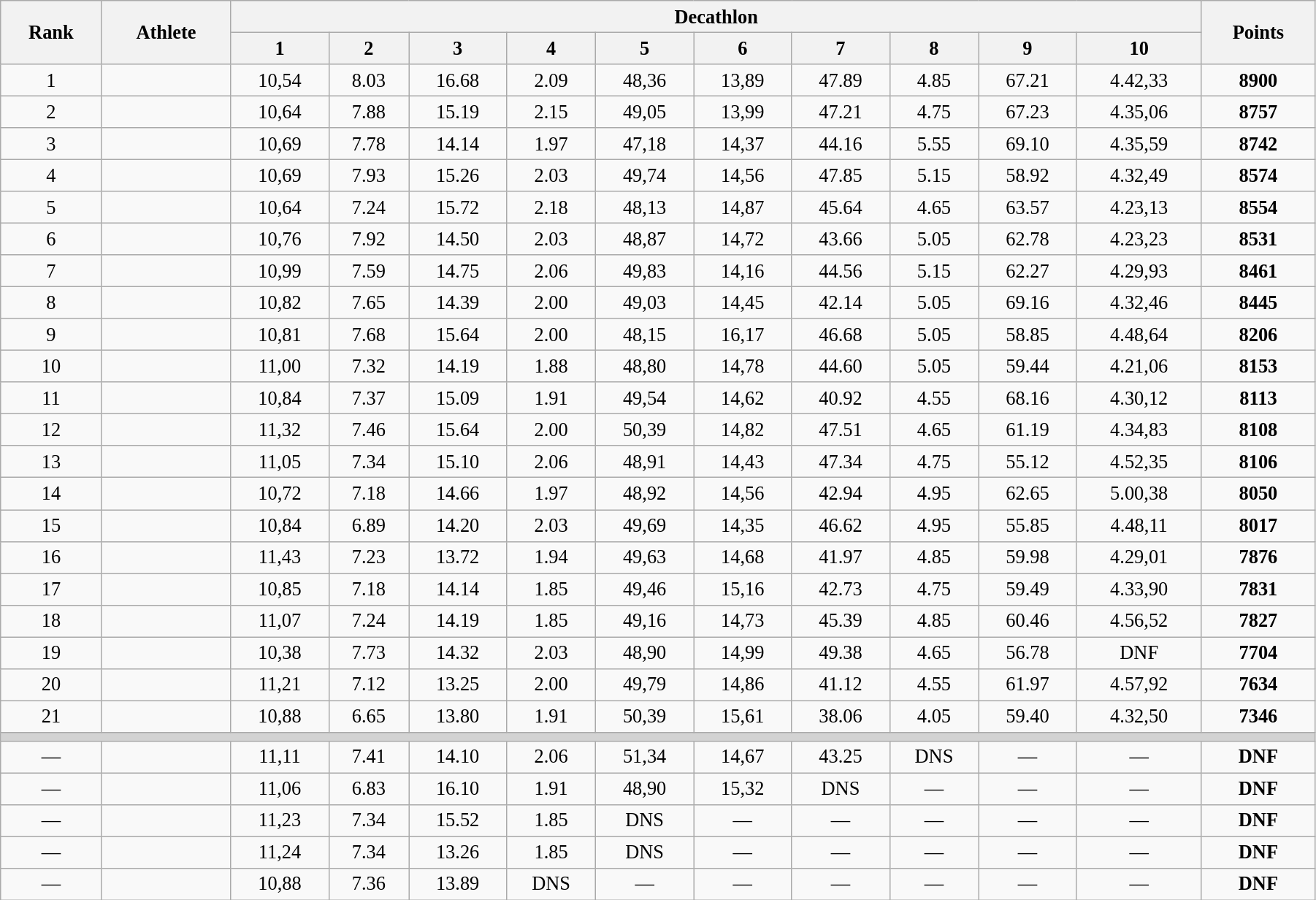<table class="wikitable" style=" text-align:center; font-size:110%;" width="95%">
<tr>
<th rowspan="2">Rank</th>
<th rowspan="2">Athlete</th>
<th colspan="10">Decathlon</th>
<th rowspan="2">Points</th>
</tr>
<tr>
<th>1</th>
<th>2</th>
<th>3</th>
<th>4</th>
<th>5</th>
<th>6</th>
<th>7</th>
<th>8</th>
<th>9</th>
<th>10</th>
</tr>
<tr>
<td>1</td>
<td align=left></td>
<td>10,54</td>
<td>8.03</td>
<td>16.68</td>
<td>2.09</td>
<td>48,36</td>
<td>13,89</td>
<td>47.89</td>
<td>4.85</td>
<td>67.21</td>
<td>4.42,33</td>
<td><strong>8900</strong></td>
</tr>
<tr>
<td>2</td>
<td align=left></td>
<td>10,64</td>
<td>7.88</td>
<td>15.19</td>
<td>2.15</td>
<td>49,05</td>
<td>13,99</td>
<td>47.21</td>
<td>4.75</td>
<td>67.23</td>
<td>4.35,06</td>
<td><strong>8757</strong></td>
</tr>
<tr>
<td>3</td>
<td align=left></td>
<td>10,69</td>
<td>7.78</td>
<td>14.14</td>
<td>1.97</td>
<td>47,18</td>
<td>14,37</td>
<td>44.16</td>
<td>5.55</td>
<td>69.10</td>
<td>4.35,59</td>
<td><strong>8742</strong></td>
</tr>
<tr>
<td>4</td>
<td align=left></td>
<td>10,69</td>
<td>7.93</td>
<td>15.26</td>
<td>2.03</td>
<td>49,74</td>
<td>14,56</td>
<td>47.85</td>
<td>5.15</td>
<td>58.92</td>
<td>4.32,49</td>
<td><strong>8574</strong></td>
</tr>
<tr>
<td>5</td>
<td align=left></td>
<td>10,64</td>
<td>7.24</td>
<td>15.72</td>
<td>2.18</td>
<td>48,13</td>
<td>14,87</td>
<td>45.64</td>
<td>4.65</td>
<td>63.57</td>
<td>4.23,13</td>
<td><strong>8554</strong></td>
</tr>
<tr>
<td>6</td>
<td align=left></td>
<td>10,76</td>
<td>7.92</td>
<td>14.50</td>
<td>2.03</td>
<td>48,87</td>
<td>14,72</td>
<td>43.66</td>
<td>5.05</td>
<td>62.78</td>
<td>4.23,23</td>
<td><strong>8531</strong></td>
</tr>
<tr>
<td>7</td>
<td align=left></td>
<td>10,99</td>
<td>7.59</td>
<td>14.75</td>
<td>2.06</td>
<td>49,83</td>
<td>14,16</td>
<td>44.56</td>
<td>5.15</td>
<td>62.27</td>
<td>4.29,93</td>
<td><strong>8461</strong></td>
</tr>
<tr>
<td>8</td>
<td align=left></td>
<td>10,82</td>
<td>7.65</td>
<td>14.39</td>
<td>2.00</td>
<td>49,03</td>
<td>14,45</td>
<td>42.14</td>
<td>5.05</td>
<td>69.16</td>
<td>4.32,46</td>
<td><strong>8445</strong></td>
</tr>
<tr>
<td>9</td>
<td align=left></td>
<td>10,81</td>
<td>7.68</td>
<td>15.64</td>
<td>2.00</td>
<td>48,15</td>
<td>16,17</td>
<td>46.68</td>
<td>5.05</td>
<td>58.85</td>
<td>4.48,64</td>
<td><strong>8206</strong></td>
</tr>
<tr>
<td>10</td>
<td align=left></td>
<td>11,00</td>
<td>7.32</td>
<td>14.19</td>
<td>1.88</td>
<td>48,80</td>
<td>14,78</td>
<td>44.60</td>
<td>5.05</td>
<td>59.44</td>
<td>4.21,06</td>
<td><strong>8153</strong></td>
</tr>
<tr>
<td>11</td>
<td align=left></td>
<td>10,84</td>
<td>7.37</td>
<td>15.09</td>
<td>1.91</td>
<td>49,54</td>
<td>14,62</td>
<td>40.92</td>
<td>4.55</td>
<td>68.16</td>
<td>4.30,12</td>
<td><strong>8113</strong></td>
</tr>
<tr>
<td>12</td>
<td align=left></td>
<td>11,32</td>
<td>7.46</td>
<td>15.64</td>
<td>2.00</td>
<td>50,39</td>
<td>14,82</td>
<td>47.51</td>
<td>4.65</td>
<td>61.19</td>
<td>4.34,83</td>
<td><strong>8108</strong></td>
</tr>
<tr>
<td>13</td>
<td align=left></td>
<td>11,05</td>
<td>7.34</td>
<td>15.10</td>
<td>2.06</td>
<td>48,91</td>
<td>14,43</td>
<td>47.34</td>
<td>4.75</td>
<td>55.12</td>
<td>4.52,35</td>
<td><strong>8106</strong></td>
</tr>
<tr>
<td>14</td>
<td align=left></td>
<td>10,72</td>
<td>7.18</td>
<td>14.66</td>
<td>1.97</td>
<td>48,92</td>
<td>14,56</td>
<td>42.94</td>
<td>4.95</td>
<td>62.65</td>
<td>5.00,38</td>
<td><strong>8050</strong></td>
</tr>
<tr>
<td>15</td>
<td align=left></td>
<td>10,84</td>
<td>6.89</td>
<td>14.20</td>
<td>2.03</td>
<td>49,69</td>
<td>14,35</td>
<td>46.62</td>
<td>4.95</td>
<td>55.85</td>
<td>4.48,11</td>
<td><strong>8017</strong></td>
</tr>
<tr>
<td>16</td>
<td align=left></td>
<td>11,43</td>
<td>7.23</td>
<td>13.72</td>
<td>1.94</td>
<td>49,63</td>
<td>14,68</td>
<td>41.97</td>
<td>4.85</td>
<td>59.98</td>
<td>4.29,01</td>
<td><strong>7876</strong></td>
</tr>
<tr>
<td>17</td>
<td align=left></td>
<td>10,85</td>
<td>7.18</td>
<td>14.14</td>
<td>1.85</td>
<td>49,46</td>
<td>15,16</td>
<td>42.73</td>
<td>4.75</td>
<td>59.49</td>
<td>4.33,90</td>
<td><strong>7831</strong></td>
</tr>
<tr>
<td>18</td>
<td align=left></td>
<td>11,07</td>
<td>7.24</td>
<td>14.19</td>
<td>1.85</td>
<td>49,16</td>
<td>14,73</td>
<td>45.39</td>
<td>4.85</td>
<td>60.46</td>
<td>4.56,52</td>
<td><strong>7827</strong></td>
</tr>
<tr>
<td>19</td>
<td align=left></td>
<td>10,38</td>
<td>7.73</td>
<td>14.32</td>
<td>2.03</td>
<td>48,90</td>
<td>14,99</td>
<td>49.38</td>
<td>4.65</td>
<td>56.78</td>
<td>DNF</td>
<td><strong>7704</strong></td>
</tr>
<tr>
<td>20</td>
<td align=left></td>
<td>11,21</td>
<td>7.12</td>
<td>13.25</td>
<td>2.00</td>
<td>49,79</td>
<td>14,86</td>
<td>41.12</td>
<td>4.55</td>
<td>61.97</td>
<td>4.57,92</td>
<td><strong>7634</strong></td>
</tr>
<tr>
<td>21</td>
<td align=left></td>
<td>10,88</td>
<td>6.65</td>
<td>13.80</td>
<td>1.91</td>
<td>50,39</td>
<td>15,61</td>
<td>38.06</td>
<td>4.05</td>
<td>59.40</td>
<td>4.32,50</td>
<td><strong>7346</strong></td>
</tr>
<tr>
<td colspan=13 bgcolor=lightgray></td>
</tr>
<tr>
<td>—</td>
<td align=left></td>
<td>11,11</td>
<td>7.41</td>
<td>14.10</td>
<td>2.06</td>
<td>51,34</td>
<td>14,67</td>
<td>43.25</td>
<td>DNS</td>
<td>—</td>
<td>—</td>
<td><strong>DNF</strong></td>
</tr>
<tr>
<td>—</td>
<td align=left></td>
<td>11,06</td>
<td>6.83</td>
<td>16.10</td>
<td>1.91</td>
<td>48,90</td>
<td>15,32</td>
<td>DNS</td>
<td>—</td>
<td>—</td>
<td>—</td>
<td><strong>DNF</strong></td>
</tr>
<tr>
<td>—</td>
<td align=left></td>
<td>11,23</td>
<td>7.34</td>
<td>15.52</td>
<td>1.85</td>
<td>DNS</td>
<td>—</td>
<td>—</td>
<td>—</td>
<td>—</td>
<td>—</td>
<td><strong>DNF</strong></td>
</tr>
<tr>
<td>—</td>
<td align=left></td>
<td>11,24</td>
<td>7.34</td>
<td>13.26</td>
<td>1.85</td>
<td>DNS</td>
<td>—</td>
<td>—</td>
<td>—</td>
<td>—</td>
<td>—</td>
<td><strong>DNF</strong></td>
</tr>
<tr>
<td>—</td>
<td align=left></td>
<td>10,88</td>
<td>7.36</td>
<td>13.89</td>
<td>DNS</td>
<td>—</td>
<td>—</td>
<td>—</td>
<td>—</td>
<td>—</td>
<td>—</td>
<td><strong>DNF</strong></td>
</tr>
</table>
